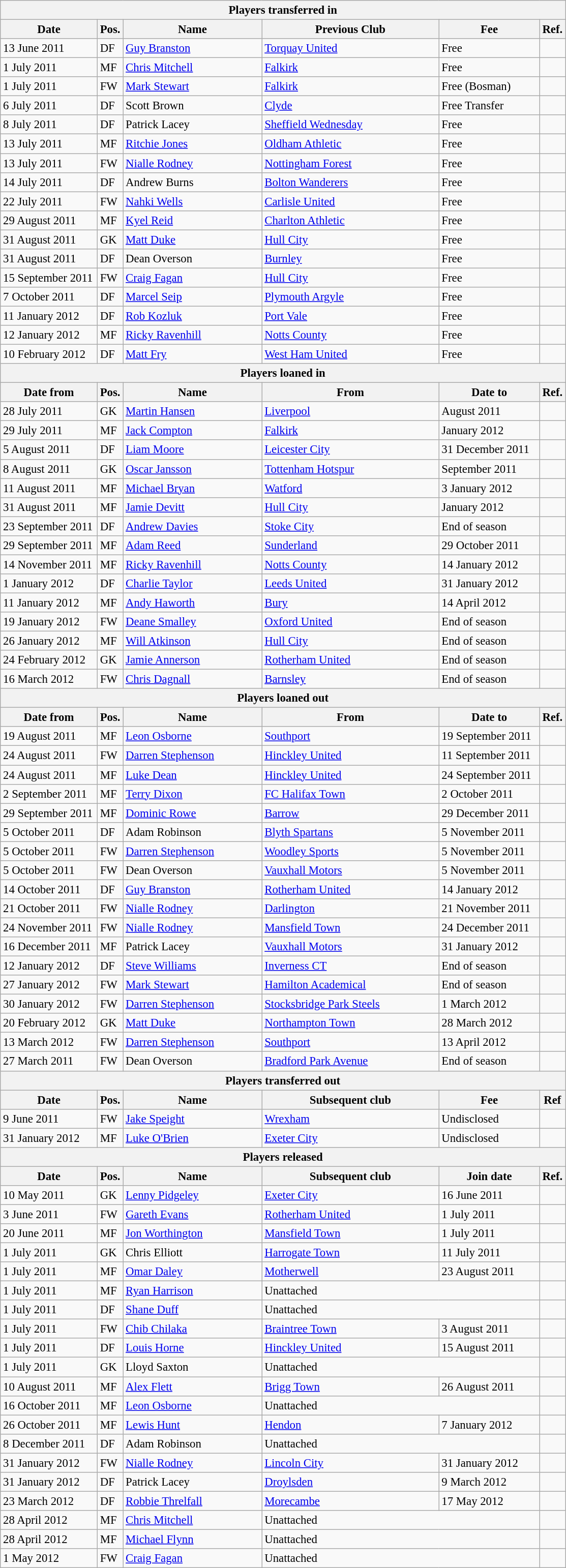<table class="wikitable" style="font-size:95%;">
<tr>
<th colspan="6">Players transferred in</th>
</tr>
<tr>
<th style="width:120px;">Date</th>
<th style="width:25px;">Pos.</th>
<th style="width:175px;">Name</th>
<th style="width:225px;">Previous Club</th>
<th style="width:125px;">Fee</th>
<th style="width:25px;">Ref.</th>
</tr>
<tr>
<td>13 June 2011</td>
<td>DF</td>
<td> <a href='#'>Guy Branston</a></td>
<td> <a href='#'>Torquay United</a></td>
<td>Free</td>
<td></td>
</tr>
<tr>
<td>1 July 2011</td>
<td>MF</td>
<td> <a href='#'>Chris Mitchell</a></td>
<td> <a href='#'>Falkirk</a></td>
<td>Free</td>
<td></td>
</tr>
<tr>
<td>1 July 2011</td>
<td>FW</td>
<td> <a href='#'>Mark Stewart</a></td>
<td> <a href='#'>Falkirk</a></td>
<td>Free (Bosman)</td>
<td></td>
</tr>
<tr>
<td>6 July 2011</td>
<td>DF</td>
<td> Scott Brown</td>
<td> <a href='#'>Clyde</a></td>
<td>Free Transfer</td>
<td></td>
</tr>
<tr>
<td>8 July 2011</td>
<td>DF</td>
<td> Patrick Lacey</td>
<td> <a href='#'>Sheffield Wednesday</a></td>
<td>Free</td>
<td></td>
</tr>
<tr>
<td>13 July 2011</td>
<td>MF</td>
<td> <a href='#'>Ritchie Jones</a></td>
<td> <a href='#'>Oldham Athletic</a></td>
<td>Free</td>
<td></td>
</tr>
<tr>
<td>13 July 2011</td>
<td>FW</td>
<td> <a href='#'>Nialle Rodney</a></td>
<td> <a href='#'>Nottingham Forest</a></td>
<td>Free</td>
<td></td>
</tr>
<tr>
<td>14 July 2011</td>
<td>DF</td>
<td> Andrew Burns</td>
<td> <a href='#'>Bolton Wanderers</a></td>
<td>Free</td>
<td></td>
</tr>
<tr>
<td>22 July 2011</td>
<td>FW</td>
<td> <a href='#'>Nahki Wells</a></td>
<td> <a href='#'>Carlisle United</a></td>
<td>Free</td>
<td></td>
</tr>
<tr>
<td>29 August 2011</td>
<td>MF</td>
<td> <a href='#'>Kyel Reid</a></td>
<td> <a href='#'>Charlton Athletic</a></td>
<td>Free</td>
<td></td>
</tr>
<tr>
<td>31 August 2011</td>
<td>GK</td>
<td> <a href='#'>Matt Duke</a></td>
<td> <a href='#'>Hull City</a></td>
<td>Free</td>
<td></td>
</tr>
<tr>
<td>31 August 2011</td>
<td>DF</td>
<td> Dean Overson</td>
<td> <a href='#'>Burnley</a></td>
<td>Free</td>
<td></td>
</tr>
<tr>
<td>15 September 2011</td>
<td>FW</td>
<td> <a href='#'>Craig Fagan</a></td>
<td> <a href='#'>Hull City</a></td>
<td>Free</td>
<td></td>
</tr>
<tr>
<td>7 October 2011</td>
<td>DF</td>
<td> <a href='#'>Marcel Seip</a></td>
<td> <a href='#'>Plymouth Argyle</a></td>
<td>Free</td>
<td></td>
</tr>
<tr>
<td>11 January 2012</td>
<td>DF</td>
<td> <a href='#'>Rob Kozluk</a></td>
<td> <a href='#'>Port Vale</a></td>
<td>Free</td>
<td></td>
</tr>
<tr>
<td>12 January 2012</td>
<td>MF</td>
<td> <a href='#'>Ricky Ravenhill</a></td>
<td> <a href='#'>Notts County</a></td>
<td>Free</td>
<td></td>
</tr>
<tr>
<td>10 February 2012</td>
<td>DF</td>
<td> <a href='#'>Matt Fry</a></td>
<td> <a href='#'>West Ham United</a></td>
<td>Free</td>
<td></td>
</tr>
<tr>
<th colspan="6">Players loaned in</th>
</tr>
<tr>
<th>Date from</th>
<th>Pos.</th>
<th>Name</th>
<th>From</th>
<th>Date to</th>
<th>Ref.</th>
</tr>
<tr>
<td>28 July 2011</td>
<td>GK</td>
<td> <a href='#'>Martin Hansen</a></td>
<td> <a href='#'>Liverpool</a></td>
<td>August 2011</td>
<td></td>
</tr>
<tr>
<td>29 July 2011</td>
<td>MF</td>
<td> <a href='#'>Jack Compton</a></td>
<td> <a href='#'>Falkirk</a></td>
<td>January 2012</td>
<td></td>
</tr>
<tr>
<td>5 August 2011</td>
<td>DF</td>
<td> <a href='#'>Liam Moore</a></td>
<td> <a href='#'>Leicester City</a></td>
<td>31 December 2011</td>
<td></td>
</tr>
<tr>
<td>8 August 2011</td>
<td>GK</td>
<td> <a href='#'>Oscar Jansson</a></td>
<td> <a href='#'>Tottenham Hotspur</a></td>
<td>September 2011</td>
<td></td>
</tr>
<tr>
<td>11 August 2011</td>
<td>MF</td>
<td> <a href='#'>Michael Bryan</a></td>
<td> <a href='#'>Watford</a></td>
<td>3 January 2012</td>
<td></td>
</tr>
<tr>
<td>31 August 2011</td>
<td>MF</td>
<td> <a href='#'>Jamie Devitt</a></td>
<td> <a href='#'>Hull City</a></td>
<td>January 2012</td>
<td></td>
</tr>
<tr>
<td>23 September 2011</td>
<td>DF</td>
<td> <a href='#'>Andrew Davies</a></td>
<td> <a href='#'>Stoke City</a></td>
<td>End of season</td>
<td></td>
</tr>
<tr>
<td>29 September 2011</td>
<td>MF</td>
<td> <a href='#'>Adam Reed</a></td>
<td> <a href='#'>Sunderland</a></td>
<td>29 October 2011</td>
<td></td>
</tr>
<tr>
<td>14 November 2011</td>
<td>MF</td>
<td> <a href='#'>Ricky Ravenhill</a></td>
<td> <a href='#'>Notts County</a></td>
<td>14 January 2012</td>
<td></td>
</tr>
<tr>
<td>1 January 2012</td>
<td>DF</td>
<td> <a href='#'>Charlie Taylor</a></td>
<td> <a href='#'>Leeds United</a></td>
<td>31 January 2012</td>
<td></td>
</tr>
<tr>
<td>11 January 2012</td>
<td>MF</td>
<td> <a href='#'>Andy Haworth</a></td>
<td> <a href='#'>Bury</a></td>
<td>14 April 2012</td>
<td></td>
</tr>
<tr>
<td>19 January 2012</td>
<td>FW</td>
<td> <a href='#'>Deane Smalley</a></td>
<td> <a href='#'>Oxford United</a></td>
<td>End of season</td>
<td></td>
</tr>
<tr>
<td>26 January 2012</td>
<td>MF</td>
<td> <a href='#'>Will Atkinson</a></td>
<td> <a href='#'>Hull City</a></td>
<td>End of season</td>
<td></td>
</tr>
<tr>
<td>24 February 2012</td>
<td>GK</td>
<td> <a href='#'>Jamie Annerson</a></td>
<td> <a href='#'>Rotherham United</a></td>
<td>End of season</td>
<td></td>
</tr>
<tr>
<td>16 March 2012</td>
<td>FW</td>
<td> <a href='#'>Chris Dagnall</a></td>
<td> <a href='#'>Barnsley</a></td>
<td>End of season</td>
<td></td>
</tr>
<tr>
<th colspan="6">Players loaned out</th>
</tr>
<tr>
<th>Date from</th>
<th>Pos.</th>
<th>Name</th>
<th>From</th>
<th>Date to</th>
<th>Ref.</th>
</tr>
<tr>
<td>19 August 2011</td>
<td>MF</td>
<td> <a href='#'>Leon Osborne</a></td>
<td> <a href='#'>Southport</a></td>
<td>19 September 2011</td>
<td></td>
</tr>
<tr>
<td>24 August 2011</td>
<td>FW</td>
<td> <a href='#'>Darren Stephenson</a></td>
<td> <a href='#'>Hinckley United</a></td>
<td>11 September 2011</td>
<td></td>
</tr>
<tr>
<td>24 August 2011</td>
<td>MF</td>
<td> <a href='#'>Luke Dean</a></td>
<td> <a href='#'>Hinckley United</a></td>
<td>24 September 2011</td>
<td></td>
</tr>
<tr>
<td>2 September 2011</td>
<td>MF</td>
<td> <a href='#'>Terry Dixon</a></td>
<td> <a href='#'>FC Halifax Town</a></td>
<td>2 October 2011</td>
<td></td>
</tr>
<tr>
<td>29 September 2011</td>
<td>MF</td>
<td> <a href='#'>Dominic Rowe</a></td>
<td> <a href='#'>Barrow</a></td>
<td>29 December 2011</td>
<td></td>
</tr>
<tr>
<td>5 October 2011</td>
<td>DF</td>
<td> Adam Robinson</td>
<td> <a href='#'>Blyth Spartans</a></td>
<td>5 November 2011</td>
<td></td>
</tr>
<tr>
<td>5 October 2011</td>
<td>FW</td>
<td> <a href='#'>Darren Stephenson</a></td>
<td> <a href='#'>Woodley Sports</a></td>
<td>5 November 2011</td>
<td></td>
</tr>
<tr>
<td>5 October 2011</td>
<td>FW</td>
<td> Dean Overson</td>
<td> <a href='#'>Vauxhall Motors</a></td>
<td>5 November 2011</td>
<td></td>
</tr>
<tr>
<td>14 October 2011</td>
<td>DF</td>
<td> <a href='#'>Guy Branston</a></td>
<td> <a href='#'>Rotherham United</a></td>
<td>14 January 2012</td>
<td></td>
</tr>
<tr>
<td>21 October 2011</td>
<td>FW</td>
<td> <a href='#'>Nialle Rodney</a></td>
<td> <a href='#'>Darlington</a></td>
<td>21 November 2011</td>
<td></td>
</tr>
<tr>
<td>24 November 2011</td>
<td>FW</td>
<td> <a href='#'>Nialle Rodney</a></td>
<td> <a href='#'>Mansfield Town</a></td>
<td>24 December 2011</td>
<td></td>
</tr>
<tr>
<td>16 December 2011</td>
<td>MF</td>
<td> Patrick Lacey</td>
<td> <a href='#'>Vauxhall Motors</a></td>
<td>31 January 2012</td>
<td></td>
</tr>
<tr>
<td>12 January 2012</td>
<td>DF</td>
<td> <a href='#'>Steve Williams</a></td>
<td> <a href='#'>Inverness CT</a></td>
<td>End of season</td>
<td></td>
</tr>
<tr>
<td>27 January 2012</td>
<td>FW</td>
<td> <a href='#'>Mark Stewart</a></td>
<td> <a href='#'>Hamilton Academical</a></td>
<td>End of season</td>
<td></td>
</tr>
<tr>
<td>30 January 2012</td>
<td>FW</td>
<td> <a href='#'>Darren Stephenson</a></td>
<td> <a href='#'>Stocksbridge Park Steels</a></td>
<td>1 March 2012</td>
<td></td>
</tr>
<tr>
<td>20 February 2012</td>
<td>GK</td>
<td> <a href='#'>Matt Duke</a></td>
<td> <a href='#'>Northampton Town</a></td>
<td>28 March 2012</td>
<td></td>
</tr>
<tr>
<td>13 March 2012</td>
<td>FW</td>
<td> <a href='#'>Darren Stephenson</a></td>
<td> <a href='#'>Southport</a></td>
<td>13 April 2012</td>
<td></td>
</tr>
<tr>
<td>27 March 2011</td>
<td>FW</td>
<td> Dean Overson</td>
<td> <a href='#'>Bradford Park Avenue</a></td>
<td>End of season</td>
<td></td>
</tr>
<tr>
<th colspan="6">Players transferred out</th>
</tr>
<tr>
<th>Date</th>
<th>Pos.</th>
<th>Name</th>
<th>Subsequent club</th>
<th>Fee</th>
<th>Ref</th>
</tr>
<tr>
<td>9 June 2011</td>
<td>FW</td>
<td> <a href='#'>Jake Speight</a></td>
<td> <a href='#'>Wrexham</a></td>
<td>Undisclosed</td>
<td></td>
</tr>
<tr>
<td>31 January 2012</td>
<td>MF</td>
<td> <a href='#'>Luke O'Brien</a></td>
<td> <a href='#'>Exeter City</a></td>
<td>Undisclosed</td>
<td></td>
</tr>
<tr>
<th colspan="6">Players released</th>
</tr>
<tr>
<th>Date</th>
<th>Pos.</th>
<th>Name</th>
<th>Subsequent club</th>
<th>Join date</th>
<th>Ref.</th>
</tr>
<tr>
<td>10 May 2011</td>
<td>GK</td>
<td> <a href='#'>Lenny Pidgeley</a></td>
<td> <a href='#'>Exeter City</a></td>
<td>16 June 2011</td>
<td></td>
</tr>
<tr>
<td>3 June 2011</td>
<td>FW</td>
<td> <a href='#'>Gareth Evans</a></td>
<td> <a href='#'>Rotherham United</a></td>
<td>1 July 2011</td>
<td></td>
</tr>
<tr>
<td>20 June 2011</td>
<td>MF</td>
<td> <a href='#'>Jon Worthington</a></td>
<td> <a href='#'>Mansfield Town</a></td>
<td>1 July 2011</td>
<td></td>
</tr>
<tr>
<td>1 July 2011</td>
<td>GK</td>
<td> Chris Elliott</td>
<td> <a href='#'>Harrogate Town</a></td>
<td>11 July 2011</td>
<td></td>
</tr>
<tr>
<td>1 July 2011</td>
<td>MF</td>
<td> <a href='#'>Omar Daley</a></td>
<td> <a href='#'>Motherwell</a></td>
<td>23 August 2011</td>
<td></td>
</tr>
<tr>
<td>1 July 2011</td>
<td>MF</td>
<td> <a href='#'>Ryan Harrison</a></td>
<td colspan="2">Unattached</td>
<td></td>
</tr>
<tr>
<td>1 July 2011</td>
<td>DF</td>
<td> <a href='#'>Shane Duff</a></td>
<td colspan="2">Unattached</td>
<td></td>
</tr>
<tr>
<td>1 July 2011</td>
<td>FW</td>
<td> <a href='#'>Chib Chilaka</a></td>
<td> <a href='#'>Braintree Town</a></td>
<td>3 August 2011</td>
<td></td>
</tr>
<tr>
<td>1 July 2011</td>
<td>DF</td>
<td> <a href='#'>Louis Horne</a></td>
<td> <a href='#'>Hinckley United</a></td>
<td>15 August 2011</td>
<td></td>
</tr>
<tr>
<td>1 July 2011</td>
<td>GK</td>
<td> Lloyd Saxton</td>
<td colspan="2">Unattached</td>
<td></td>
</tr>
<tr>
<td>10 August 2011</td>
<td>MF</td>
<td> <a href='#'>Alex Flett</a></td>
<td> <a href='#'>Brigg Town</a></td>
<td>26 August 2011</td>
<td></td>
</tr>
<tr>
<td>16 October 2011</td>
<td>MF</td>
<td> <a href='#'>Leon Osborne</a></td>
<td colspan="2">Unattached</td>
<td></td>
</tr>
<tr>
<td>26 October 2011</td>
<td>MF</td>
<td> <a href='#'>Lewis Hunt</a></td>
<td> <a href='#'>Hendon</a></td>
<td>7 January 2012</td>
<td></td>
</tr>
<tr>
<td>8 December 2011</td>
<td>DF</td>
<td> Adam Robinson</td>
<td colspan="2">Unattached</td>
<td></td>
</tr>
<tr>
<td>31 January 2012</td>
<td>FW</td>
<td> <a href='#'>Nialle Rodney</a></td>
<td> <a href='#'>Lincoln City</a></td>
<td>31 January 2012</td>
<td></td>
</tr>
<tr>
<td>31 January 2012</td>
<td>DF</td>
<td> Patrick Lacey</td>
<td> <a href='#'>Droylsden</a></td>
<td>9 March 2012</td>
<td></td>
</tr>
<tr>
<td>23 March 2012</td>
<td>DF</td>
<td> <a href='#'>Robbie Threlfall</a></td>
<td> <a href='#'>Morecambe</a></td>
<td>17 May 2012</td>
<td></td>
</tr>
<tr>
<td>28 April 2012</td>
<td>MF</td>
<td> <a href='#'>Chris Mitchell</a></td>
<td colspan="2">Unattached</td>
<td></td>
</tr>
<tr>
<td>28 April 2012</td>
<td>MF</td>
<td> <a href='#'>Michael Flynn</a></td>
<td colspan="2">Unattached</td>
<td></td>
</tr>
<tr>
<td>1 May 2012</td>
<td>FW</td>
<td> <a href='#'>Craig Fagan</a></td>
<td colspan="2">Unattached</td>
<td></td>
</tr>
</table>
